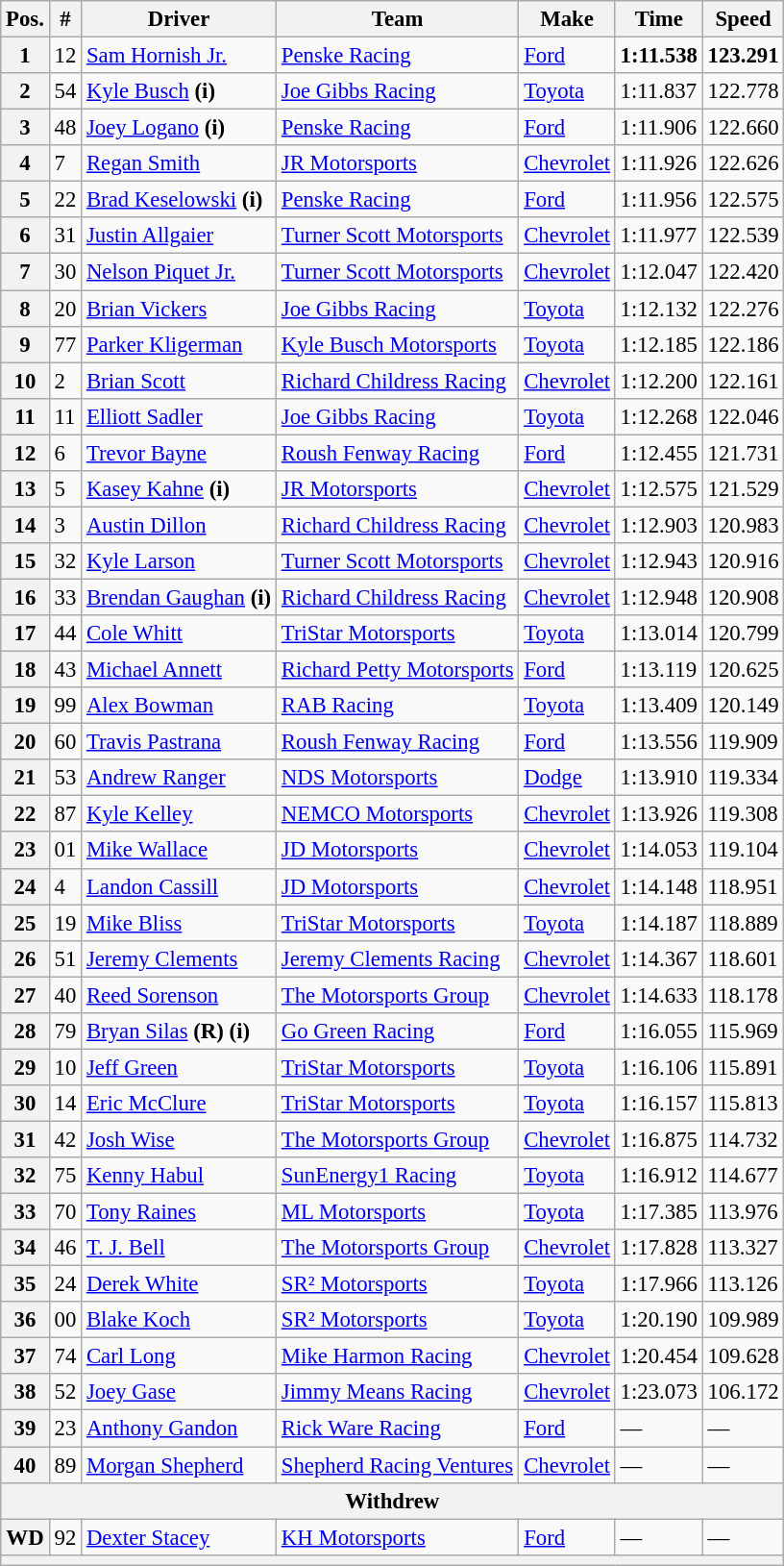<table class="wikitable" style="font-size:95%">
<tr>
<th>Pos.</th>
<th>#</th>
<th>Driver</th>
<th>Team</th>
<th>Make</th>
<th>Time</th>
<th>Speed</th>
</tr>
<tr>
<th>1</th>
<td>12</td>
<td><a href='#'>Sam Hornish Jr.</a></td>
<td><a href='#'>Penske Racing</a></td>
<td><a href='#'>Ford</a></td>
<td><strong>1:11.538</strong></td>
<td><strong>123.291</strong></td>
</tr>
<tr>
<th>2</th>
<td>54</td>
<td><a href='#'>Kyle Busch</a> <strong>(i)</strong></td>
<td><a href='#'>Joe Gibbs Racing</a></td>
<td><a href='#'>Toyota</a></td>
<td>1:11.837</td>
<td>122.778</td>
</tr>
<tr>
<th>3</th>
<td>48</td>
<td><a href='#'>Joey Logano</a> <strong>(i)</strong></td>
<td><a href='#'>Penske Racing</a></td>
<td><a href='#'>Ford</a></td>
<td>1:11.906</td>
<td>122.660</td>
</tr>
<tr>
<th>4</th>
<td>7</td>
<td><a href='#'>Regan Smith</a></td>
<td><a href='#'>JR Motorsports</a></td>
<td><a href='#'>Chevrolet</a></td>
<td>1:11.926</td>
<td>122.626</td>
</tr>
<tr>
<th>5</th>
<td>22</td>
<td><a href='#'>Brad Keselowski</a> <strong>(i)</strong></td>
<td><a href='#'>Penske Racing</a></td>
<td><a href='#'>Ford</a></td>
<td>1:11.956</td>
<td>122.575</td>
</tr>
<tr>
<th>6</th>
<td>31</td>
<td><a href='#'>Justin Allgaier</a></td>
<td><a href='#'>Turner Scott Motorsports</a></td>
<td><a href='#'>Chevrolet</a></td>
<td>1:11.977</td>
<td>122.539</td>
</tr>
<tr>
<th>7</th>
<td>30</td>
<td><a href='#'>Nelson Piquet Jr.</a></td>
<td><a href='#'>Turner Scott Motorsports</a></td>
<td><a href='#'>Chevrolet</a></td>
<td>1:12.047</td>
<td>122.420</td>
</tr>
<tr>
<th>8</th>
<td>20</td>
<td><a href='#'>Brian Vickers</a></td>
<td><a href='#'>Joe Gibbs Racing</a></td>
<td><a href='#'>Toyota</a></td>
<td>1:12.132</td>
<td>122.276</td>
</tr>
<tr>
<th>9</th>
<td>77</td>
<td><a href='#'>Parker Kligerman</a></td>
<td><a href='#'>Kyle Busch Motorsports</a></td>
<td><a href='#'>Toyota</a></td>
<td>1:12.185</td>
<td>122.186</td>
</tr>
<tr>
<th>10</th>
<td>2</td>
<td><a href='#'>Brian Scott</a></td>
<td><a href='#'>Richard Childress Racing</a></td>
<td><a href='#'>Chevrolet</a></td>
<td>1:12.200</td>
<td>122.161</td>
</tr>
<tr>
<th>11</th>
<td>11</td>
<td><a href='#'>Elliott Sadler</a></td>
<td><a href='#'>Joe Gibbs Racing</a></td>
<td><a href='#'>Toyota</a></td>
<td>1:12.268</td>
<td>122.046</td>
</tr>
<tr>
<th>12</th>
<td>6</td>
<td><a href='#'>Trevor Bayne</a></td>
<td><a href='#'>Roush Fenway Racing</a></td>
<td><a href='#'>Ford</a></td>
<td>1:12.455</td>
<td>121.731</td>
</tr>
<tr>
<th>13</th>
<td>5</td>
<td><a href='#'>Kasey Kahne</a> <strong>(i)</strong></td>
<td><a href='#'>JR Motorsports</a></td>
<td><a href='#'>Chevrolet</a></td>
<td>1:12.575</td>
<td>121.529</td>
</tr>
<tr>
<th>14</th>
<td>3</td>
<td><a href='#'>Austin Dillon</a></td>
<td><a href='#'>Richard Childress Racing</a></td>
<td><a href='#'>Chevrolet</a></td>
<td>1:12.903</td>
<td>120.983</td>
</tr>
<tr>
<th>15</th>
<td>32</td>
<td><a href='#'>Kyle Larson</a></td>
<td><a href='#'>Turner Scott Motorsports</a></td>
<td><a href='#'>Chevrolet</a></td>
<td>1:12.943</td>
<td>120.916</td>
</tr>
<tr>
<th>16</th>
<td>33</td>
<td><a href='#'>Brendan Gaughan</a> <strong>(i)</strong></td>
<td><a href='#'>Richard Childress Racing</a></td>
<td><a href='#'>Chevrolet</a></td>
<td>1:12.948</td>
<td>120.908</td>
</tr>
<tr>
<th>17</th>
<td>44</td>
<td><a href='#'>Cole Whitt</a></td>
<td><a href='#'>TriStar Motorsports</a></td>
<td><a href='#'>Toyota</a></td>
<td>1:13.014</td>
<td>120.799</td>
</tr>
<tr>
<th>18</th>
<td>43</td>
<td><a href='#'>Michael Annett</a></td>
<td><a href='#'>Richard Petty Motorsports</a></td>
<td><a href='#'>Ford</a></td>
<td>1:13.119</td>
<td>120.625</td>
</tr>
<tr>
<th>19</th>
<td>99</td>
<td><a href='#'>Alex Bowman</a></td>
<td><a href='#'>RAB Racing</a></td>
<td><a href='#'>Toyota</a></td>
<td>1:13.409</td>
<td>120.149</td>
</tr>
<tr>
<th>20</th>
<td>60</td>
<td><a href='#'>Travis Pastrana</a></td>
<td><a href='#'>Roush Fenway Racing</a></td>
<td><a href='#'>Ford</a></td>
<td>1:13.556</td>
<td>119.909</td>
</tr>
<tr>
<th>21</th>
<td>53</td>
<td><a href='#'>Andrew Ranger</a></td>
<td><a href='#'>NDS Motorsports</a></td>
<td><a href='#'>Dodge</a></td>
<td>1:13.910</td>
<td>119.334</td>
</tr>
<tr>
<th>22</th>
<td>87</td>
<td><a href='#'>Kyle Kelley</a></td>
<td><a href='#'>NEMCO Motorsports</a></td>
<td><a href='#'>Chevrolet</a></td>
<td>1:13.926</td>
<td>119.308</td>
</tr>
<tr>
<th>23</th>
<td>01</td>
<td><a href='#'>Mike Wallace</a></td>
<td><a href='#'>JD Motorsports</a></td>
<td><a href='#'>Chevrolet</a></td>
<td>1:14.053</td>
<td>119.104</td>
</tr>
<tr>
<th>24</th>
<td>4</td>
<td><a href='#'>Landon Cassill</a></td>
<td><a href='#'>JD Motorsports</a></td>
<td><a href='#'>Chevrolet</a></td>
<td>1:14.148</td>
<td>118.951</td>
</tr>
<tr>
<th>25</th>
<td>19</td>
<td><a href='#'>Mike Bliss</a></td>
<td><a href='#'>TriStar Motorsports</a></td>
<td><a href='#'>Toyota</a></td>
<td>1:14.187</td>
<td>118.889</td>
</tr>
<tr>
<th>26</th>
<td>51</td>
<td><a href='#'>Jeremy Clements</a></td>
<td><a href='#'>Jeremy Clements Racing</a></td>
<td><a href='#'>Chevrolet</a></td>
<td>1:14.367</td>
<td>118.601</td>
</tr>
<tr>
<th>27</th>
<td>40</td>
<td><a href='#'>Reed Sorenson</a></td>
<td><a href='#'>The Motorsports Group</a></td>
<td><a href='#'>Chevrolet</a></td>
<td>1:14.633</td>
<td>118.178</td>
</tr>
<tr>
<th>28</th>
<td>79</td>
<td><a href='#'>Bryan Silas</a> <strong>(R) (i)</strong></td>
<td><a href='#'>Go Green Racing</a></td>
<td><a href='#'>Ford</a></td>
<td>1:16.055</td>
<td>115.969</td>
</tr>
<tr>
<th>29</th>
<td>10</td>
<td><a href='#'>Jeff Green</a></td>
<td><a href='#'>TriStar Motorsports</a></td>
<td><a href='#'>Toyota</a></td>
<td>1:16.106</td>
<td>115.891</td>
</tr>
<tr>
<th>30</th>
<td>14</td>
<td><a href='#'>Eric McClure</a></td>
<td><a href='#'>TriStar Motorsports</a></td>
<td><a href='#'>Toyota</a></td>
<td>1:16.157</td>
<td>115.813</td>
</tr>
<tr>
<th>31</th>
<td>42</td>
<td><a href='#'>Josh Wise</a></td>
<td><a href='#'>The Motorsports Group</a></td>
<td><a href='#'>Chevrolet</a></td>
<td>1:16.875</td>
<td>114.732</td>
</tr>
<tr>
<th>32</th>
<td>75</td>
<td><a href='#'>Kenny Habul</a></td>
<td><a href='#'>SunEnergy1 Racing</a></td>
<td><a href='#'>Toyota</a></td>
<td>1:16.912</td>
<td>114.677</td>
</tr>
<tr>
<th>33</th>
<td>70</td>
<td><a href='#'>Tony Raines</a></td>
<td><a href='#'>ML Motorsports</a></td>
<td><a href='#'>Toyota</a></td>
<td>1:17.385</td>
<td>113.976</td>
</tr>
<tr>
<th>34</th>
<td>46</td>
<td><a href='#'>T. J. Bell</a></td>
<td><a href='#'>The Motorsports Group</a></td>
<td><a href='#'>Chevrolet</a></td>
<td>1:17.828</td>
<td>113.327</td>
</tr>
<tr>
<th>35</th>
<td>24</td>
<td><a href='#'>Derek White</a></td>
<td><a href='#'>SR² Motorsports</a></td>
<td><a href='#'>Toyota</a></td>
<td>1:17.966</td>
<td>113.126</td>
</tr>
<tr>
<th>36</th>
<td>00</td>
<td><a href='#'>Blake Koch</a></td>
<td><a href='#'>SR² Motorsports</a></td>
<td><a href='#'>Toyota</a></td>
<td>1:20.190</td>
<td>109.989</td>
</tr>
<tr>
<th>37</th>
<td>74</td>
<td><a href='#'>Carl Long</a></td>
<td><a href='#'>Mike Harmon Racing</a></td>
<td><a href='#'>Chevrolet</a></td>
<td>1:20.454</td>
<td>109.628</td>
</tr>
<tr>
<th>38</th>
<td>52</td>
<td><a href='#'>Joey Gase</a></td>
<td><a href='#'>Jimmy Means Racing</a></td>
<td><a href='#'>Chevrolet</a></td>
<td>1:23.073</td>
<td>106.172</td>
</tr>
<tr>
<th>39</th>
<td>23</td>
<td><a href='#'>Anthony Gandon</a></td>
<td><a href='#'>Rick Ware Racing</a></td>
<td><a href='#'>Ford</a></td>
<td>—</td>
<td>—</td>
</tr>
<tr>
<th>40</th>
<td>89</td>
<td><a href='#'>Morgan Shepherd</a></td>
<td><a href='#'>Shepherd Racing Ventures</a></td>
<td><a href='#'>Chevrolet</a></td>
<td>—</td>
<td>—</td>
</tr>
<tr>
<th colspan="7">Withdrew</th>
</tr>
<tr>
<th>WD</th>
<td>92</td>
<td><a href='#'>Dexter Stacey</a></td>
<td><a href='#'>KH Motorsports</a></td>
<td><a href='#'>Ford</a></td>
<td>—</td>
<td>—</td>
</tr>
<tr>
<th colspan="7"></th>
</tr>
</table>
